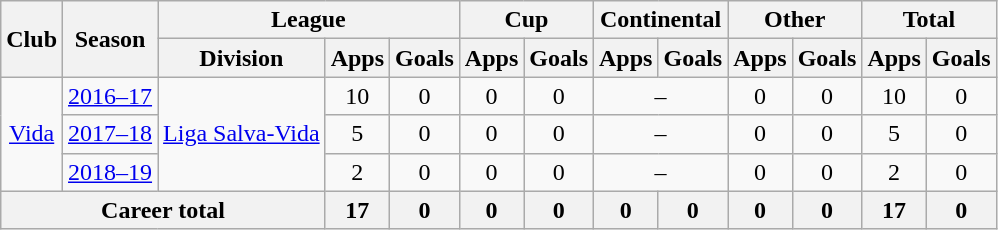<table class="wikitable" style="text-align: center">
<tr>
<th rowspan="2">Club</th>
<th rowspan="2">Season</th>
<th colspan="3">League</th>
<th colspan="2">Cup</th>
<th colspan="2">Continental</th>
<th colspan="2">Other</th>
<th colspan="2">Total</th>
</tr>
<tr>
<th>Division</th>
<th>Apps</th>
<th>Goals</th>
<th>Apps</th>
<th>Goals</th>
<th>Apps</th>
<th>Goals</th>
<th>Apps</th>
<th>Goals</th>
<th>Apps</th>
<th>Goals</th>
</tr>
<tr>
<td rowspan="3"><a href='#'>Vida</a></td>
<td><a href='#'>2016–17</a></td>
<td rowspan="3"><a href='#'>Liga Salva-Vida</a></td>
<td>10</td>
<td>0</td>
<td>0</td>
<td>0</td>
<td colspan="2">–</td>
<td>0</td>
<td>0</td>
<td>10</td>
<td>0</td>
</tr>
<tr>
<td><a href='#'>2017–18</a></td>
<td>5</td>
<td>0</td>
<td>0</td>
<td>0</td>
<td colspan="2">–</td>
<td>0</td>
<td>0</td>
<td>5</td>
<td>0</td>
</tr>
<tr>
<td><a href='#'>2018–19</a></td>
<td>2</td>
<td>0</td>
<td>0</td>
<td>0</td>
<td colspan="2">–</td>
<td>0</td>
<td>0</td>
<td>2</td>
<td>0</td>
</tr>
<tr>
<th colspan=3>Career total</th>
<th>17</th>
<th>0</th>
<th>0</th>
<th>0</th>
<th>0</th>
<th>0</th>
<th>0</th>
<th>0</th>
<th>17</th>
<th>0</th>
</tr>
</table>
